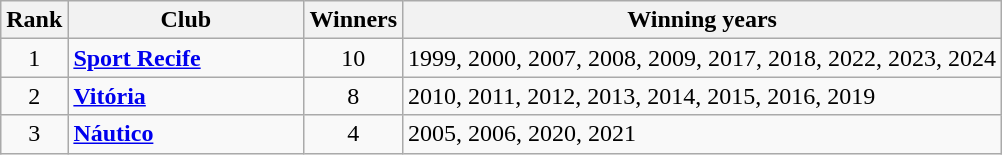<table class="wikitable sortable">
<tr>
<th>Rank</th>
<th style="width:150px">Club</th>
<th>Winners</th>
<th>Winning years</th>
</tr>
<tr>
<td align=center>1</td>
<td><strong><a href='#'>Sport Recife</a></strong></td>
<td align=center>10</td>
<td>1999, 2000, 2007, 2008, 2009, 2017, 2018, 2022, 2023, 2024</td>
</tr>
<tr>
<td align=center>2</td>
<td><strong><a href='#'>Vitória</a></strong></td>
<td align=center>8</td>
<td>2010, 2011, 2012, 2013, 2014, 2015, 2016, 2019</td>
</tr>
<tr>
<td align=center>3</td>
<td><strong><a href='#'>Náutico</a></strong></td>
<td align=center>4</td>
<td>2005, 2006, 2020, 2021</td>
</tr>
</table>
